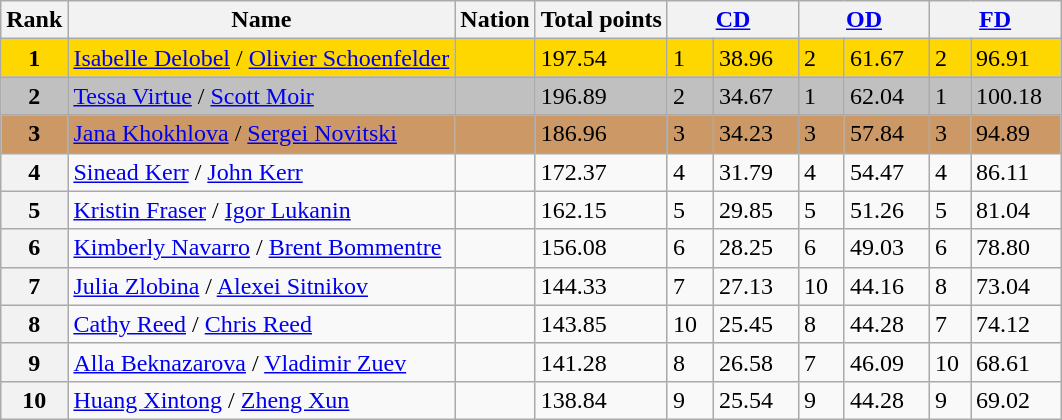<table class="wikitable">
<tr>
<th>Rank</th>
<th>Name</th>
<th>Nation</th>
<th>Total points</th>
<th colspan="2" width="80px"><a href='#'>CD</a></th>
<th colspan="2" width="80px"><a href='#'>OD</a></th>
<th colspan="2" width="80px"><a href='#'>FD</a></th>
</tr>
<tr bgcolor="gold">
<td align="center"><strong>1</strong></td>
<td><a href='#'>Isabelle Delobel</a> / <a href='#'>Olivier Schoenfelder</a></td>
<td></td>
<td>197.54</td>
<td>1</td>
<td>38.96</td>
<td>2</td>
<td>61.67</td>
<td>2</td>
<td>96.91</td>
</tr>
<tr bgcolor="silver">
<td align="center"><strong>2</strong></td>
<td><a href='#'>Tessa Virtue</a> / <a href='#'>Scott Moir</a></td>
<td></td>
<td>196.89</td>
<td>2</td>
<td>34.67</td>
<td>1</td>
<td>62.04</td>
<td>1</td>
<td>100.18</td>
</tr>
<tr bgcolor="cc9966">
<td align="center"><strong>3</strong></td>
<td><a href='#'>Jana Khokhlova</a> / <a href='#'>Sergei Novitski</a></td>
<td></td>
<td>186.96</td>
<td>3</td>
<td>34.23</td>
<td>3</td>
<td>57.84</td>
<td>3</td>
<td>94.89</td>
</tr>
<tr>
<th>4</th>
<td><a href='#'>Sinead Kerr</a> / <a href='#'>John Kerr</a></td>
<td></td>
<td>172.37</td>
<td>4</td>
<td>31.79</td>
<td>4</td>
<td>54.47</td>
<td>4</td>
<td>86.11</td>
</tr>
<tr>
<th>5</th>
<td><a href='#'>Kristin Fraser</a> / <a href='#'>Igor Lukanin</a></td>
<td></td>
<td>162.15</td>
<td>5</td>
<td>29.85</td>
<td>5</td>
<td>51.26</td>
<td>5</td>
<td>81.04</td>
</tr>
<tr>
<th>6</th>
<td><a href='#'>Kimberly Navarro</a> / <a href='#'>Brent Bommentre</a></td>
<td></td>
<td>156.08</td>
<td>6</td>
<td>28.25</td>
<td>6</td>
<td>49.03</td>
<td>6</td>
<td>78.80</td>
</tr>
<tr>
<th>7</th>
<td><a href='#'>Julia Zlobina</a> / <a href='#'>Alexei Sitnikov</a></td>
<td></td>
<td>144.33</td>
<td>7</td>
<td>27.13</td>
<td>10</td>
<td>44.16</td>
<td>8</td>
<td>73.04</td>
</tr>
<tr>
<th>8</th>
<td><a href='#'>Cathy Reed</a> / <a href='#'>Chris Reed</a></td>
<td></td>
<td>143.85</td>
<td>10</td>
<td>25.45</td>
<td>8</td>
<td>44.28</td>
<td>7</td>
<td>74.12</td>
</tr>
<tr>
<th>9</th>
<td><a href='#'>Alla Beknazarova</a> / <a href='#'>Vladimir Zuev</a></td>
<td></td>
<td>141.28</td>
<td>8</td>
<td>26.58</td>
<td>7</td>
<td>46.09</td>
<td>10</td>
<td>68.61</td>
</tr>
<tr>
<th>10</th>
<td><a href='#'>Huang Xintong</a> / <a href='#'>Zheng Xun</a></td>
<td></td>
<td>138.84</td>
<td>9</td>
<td>25.54</td>
<td>9</td>
<td>44.28</td>
<td>9</td>
<td>69.02</td>
</tr>
</table>
